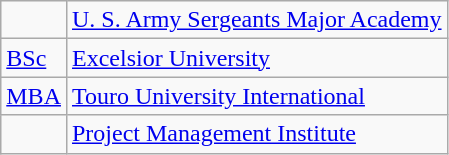<table class="wikitable">
<tr>
<td></td>
<td><a href='#'>U. S. Army Sergeants Major Academy</a></td>
</tr>
<tr>
<td><a href='#'>BSc</a></td>
<td><a href='#'>Excelsior University</a></td>
</tr>
<tr>
<td><a href='#'>MBA</a></td>
<td><a href='#'>Touro University International</a></td>
</tr>
<tr>
<td></td>
<td><a href='#'>Project Management Institute</a></td>
</tr>
</table>
